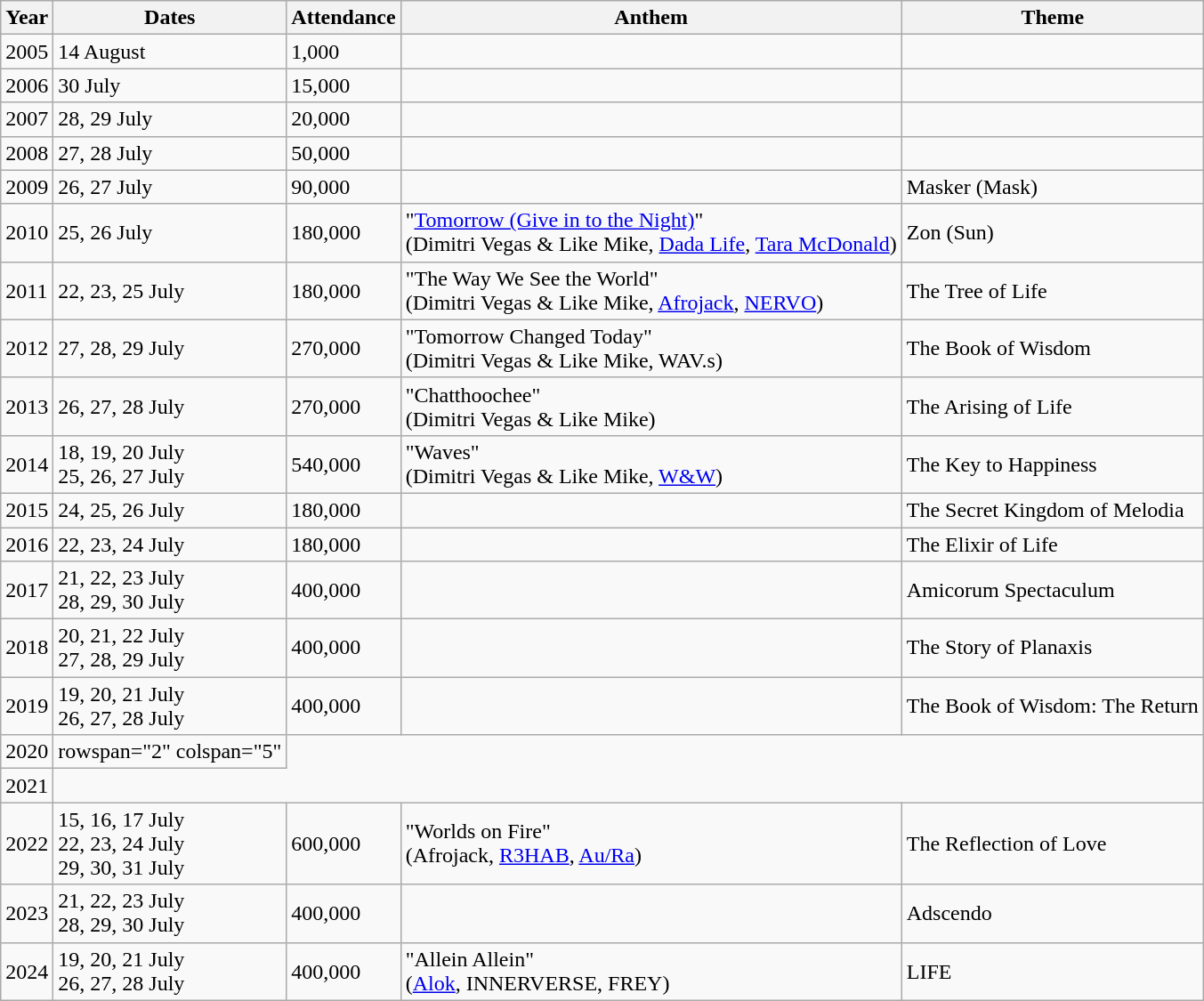<table class="wikitable">
<tr>
<th>Year</th>
<th>Dates</th>
<th>Attendance</th>
<th>Anthem</th>
<th>Theme</th>
</tr>
<tr>
<td>2005</td>
<td>14 August</td>
<td>1,000</td>
<td></td>
<td></td>
</tr>
<tr>
<td>2006</td>
<td>30 July</td>
<td>15,000</td>
<td></td>
<td></td>
</tr>
<tr>
<td>2007</td>
<td>28, 29 July</td>
<td>20,000</td>
<td></td>
<td></td>
</tr>
<tr>
<td>2008</td>
<td>27, 28 July</td>
<td>50,000</td>
<td></td>
<td></td>
</tr>
<tr>
<td>2009</td>
<td>26, 27 July</td>
<td>90,000</td>
<td></td>
<td>Masker (Mask)</td>
</tr>
<tr>
<td>2010</td>
<td>25, 26 July</td>
<td>180,000</td>
<td>"<a href='#'>Tomorrow (Give in to the Night)</a>"<br><span>(Dimitri Vegas & Like Mike, <a href='#'>Dada Life</a>, <a href='#'>Tara McDonald</a>)</span></td>
<td>Zon (Sun)</td>
</tr>
<tr>
<td>2011</td>
<td>22, 23, 25 July</td>
<td>180,000</td>
<td>"The Way We See the World"<br><span>(Dimitri Vegas & Like Mike, <a href='#'>Afrojack</a>, <a href='#'>NERVO</a>)</span></td>
<td>The Tree of Life</td>
</tr>
<tr>
<td>2012</td>
<td>27, 28, 29 July</td>
<td>270,000</td>
<td>"Tomorrow Changed Today"<br><span>(Dimitri Vegas & Like Mike, WAV.s)</span></td>
<td>The Book of Wisdom</td>
</tr>
<tr>
<td>2013</td>
<td>26, 27, 28 July</td>
<td>270,000</td>
<td>"Chatthoochee"<br><span>(Dimitri Vegas & Like Mike)</span></td>
<td>The Arising of Life</td>
</tr>
<tr>
<td>2014</td>
<td>18, 19, 20 July<br>25, 26, 27 July</td>
<td>540,000</td>
<td>"Waves"<br><span>(Dimitri Vegas & Like Mike, <a href='#'>W&W</a>)</span></td>
<td>The Key to Happiness</td>
</tr>
<tr>
<td>2015</td>
<td>24, 25, 26 July</td>
<td>180,000</td>
<td></td>
<td>The Secret Kingdom of Melodia</td>
</tr>
<tr>
<td>2016</td>
<td>22, 23, 24 July</td>
<td>180,000</td>
<td></td>
<td>The Elixir of Life</td>
</tr>
<tr>
<td>2017</td>
<td>21, 22, 23 July<br>28, 29, 30 July</td>
<td>400,000</td>
<td></td>
<td>Amicorum Spectaculum</td>
</tr>
<tr>
<td>2018</td>
<td>20, 21, 22 July<br>27, 28, 29 July</td>
<td>400,000</td>
<td></td>
<td>The Story of Planaxis</td>
</tr>
<tr>
<td>2019</td>
<td>19, 20, 21 July<br>26, 27, 28 July</td>
<td>400,000</td>
<td></td>
<td>The Book of Wisdom: The Return</td>
</tr>
<tr>
<td>2020</td>
<td>rowspan="2" colspan="5"</td>
</tr>
<tr>
<td>2021</td>
</tr>
<tr>
<td>2022</td>
<td>15, 16, 17 July<br>22, 23, 24 July<br>29, 30, 31 July</td>
<td>600,000</td>
<td>"Worlds on Fire"<br><span>(Afrojack, <a href='#'>R3HAB</a>, <a href='#'>Au/Ra</a>)</span></td>
<td>The Reflection of Love</td>
</tr>
<tr>
<td>2023</td>
<td>21, 22, 23 July<br>28, 29, 30 July</td>
<td>400,000</td>
<td></td>
<td>Adscendo</td>
</tr>
<tr>
<td>2024</td>
<td>19, 20, 21 July<br>26, 27, 28 July</td>
<td>400,000</td>
<td>"Allein Allein"<br><span>(<a href='#'>Alok</a>, INNERVERSE, FREY)</span></td>
<td>LIFE</td>
</tr>
</table>
